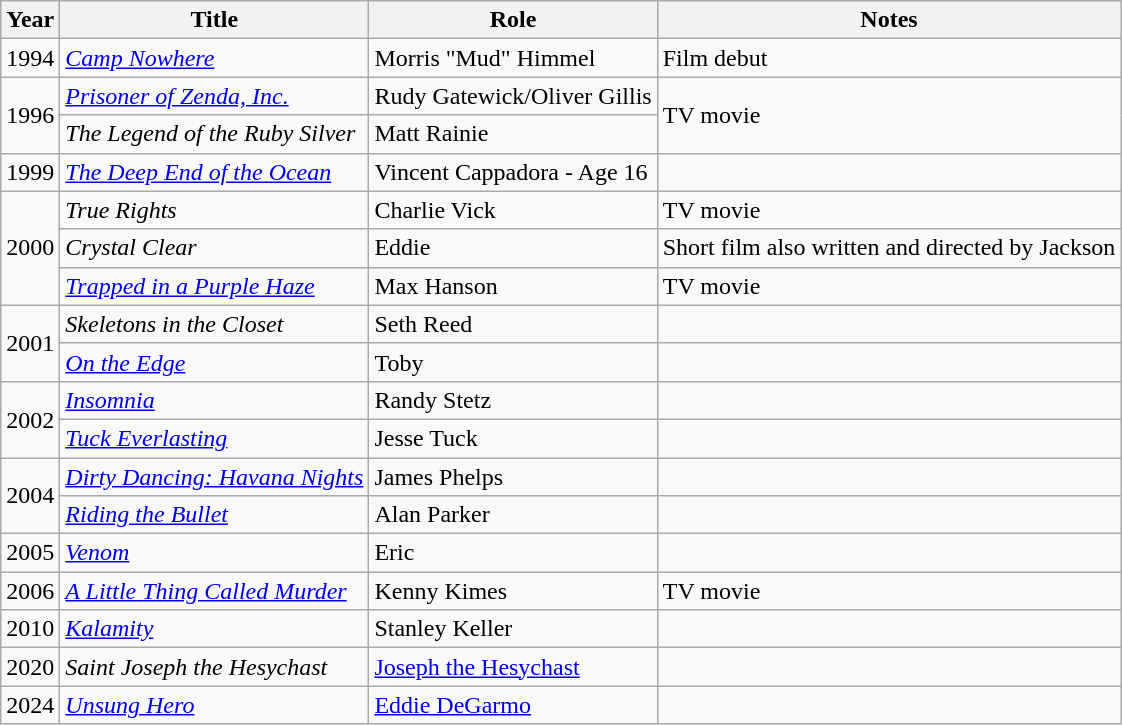<table class="wikitable sortable">
<tr>
<th>Year</th>
<th>Title</th>
<th>Role</th>
<th>Notes</th>
</tr>
<tr>
<td>1994</td>
<td><em><a href='#'>Camp Nowhere</a></em></td>
<td>Morris "Mud" Himmel</td>
<td>Film debut</td>
</tr>
<tr>
<td rowspan="2">1996</td>
<td><em><a href='#'>Prisoner of Zenda, Inc.</a></em></td>
<td>Rudy Gatewick/Oliver Gillis</td>
<td rowspan="2">TV movie</td>
</tr>
<tr>
<td><em>The Legend of the Ruby Silver</em></td>
<td>Matt Rainie</td>
</tr>
<tr>
<td>1999</td>
<td><em><a href='#'>The Deep End of the Ocean</a></em></td>
<td>Vincent Cappadora - Age 16</td>
<td></td>
</tr>
<tr>
<td rowspan="3">2000</td>
<td><em>True Rights</em></td>
<td>Charlie Vick</td>
<td>TV movie</td>
</tr>
<tr>
<td><em>Crystal Clear</em></td>
<td>Eddie</td>
<td>Short film also written and directed by Jackson</td>
</tr>
<tr>
<td><em><a href='#'>Trapped in a Purple Haze</a></em></td>
<td>Max Hanson</td>
<td>TV movie</td>
</tr>
<tr>
<td rowspan="2">2001</td>
<td><em>Skeletons in the Closet</em></td>
<td>Seth Reed</td>
<td></td>
</tr>
<tr>
<td><em><a href='#'>On the Edge</a></em></td>
<td>Toby</td>
<td></td>
</tr>
<tr>
<td rowspan="2">2002</td>
<td><em><a href='#'>Insomnia</a></em></td>
<td>Randy Stetz</td>
<td></td>
</tr>
<tr>
<td><em><a href='#'>Tuck Everlasting</a></em></td>
<td>Jesse Tuck</td>
<td></td>
</tr>
<tr>
<td rowspan="2">2004</td>
<td><em><a href='#'>Dirty Dancing: Havana Nights</a></em></td>
<td>James Phelps</td>
<td></td>
</tr>
<tr>
<td><em><a href='#'>Riding the Bullet</a></em></td>
<td>Alan Parker</td>
<td></td>
</tr>
<tr>
<td>2005</td>
<td><em><a href='#'>Venom</a></em></td>
<td>Eric</td>
<td></td>
</tr>
<tr>
<td>2006</td>
<td><em><a href='#'>A Little Thing Called Murder</a></em></td>
<td>Kenny Kimes</td>
<td>TV movie</td>
</tr>
<tr>
<td>2010</td>
<td><em><a href='#'>Kalamity</a></em></td>
<td>Stanley Keller</td>
<td></td>
</tr>
<tr>
<td>2020</td>
<td><em>Saint Joseph the Hesychast</em></td>
<td><a href='#'>Joseph the Hesychast</a></td>
<td></td>
</tr>
<tr>
<td>2024</td>
<td><em><a href='#'>Unsung Hero</a></em></td>
<td><a href='#'>Eddie DeGarmo</a></td>
<td></td>
</tr>
</table>
